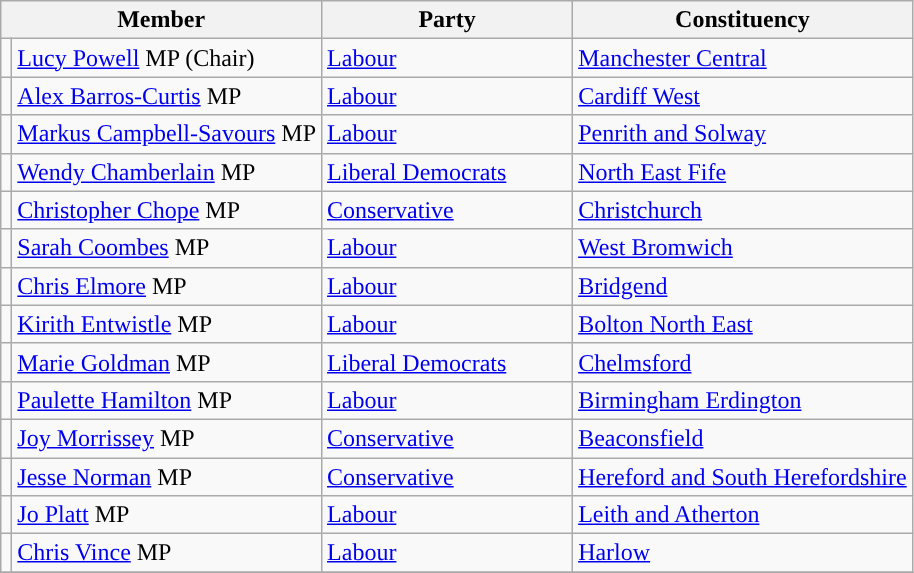<table class="wikitable">
<tr>
<th width="160px" colspan="2" valign="top">Member</th>
<th width="160px" valign="top">Party</th>
<th valign="top">Constituency</th>
</tr>
<tr>
<td style="color:inherit;background:"></td>
<td><a href='#'>Lucy Powell</a> MP (Chair)</td>
<td><a href='#'>Labour</a></td>
<td><a href='#'>Manchester Central</a></td>
</tr>
<tr>
<td style="color:inherit;background:"></td>
<td><a href='#'>Alex Barros-Curtis</a> MP</td>
<td><a href='#'>Labour</a></td>
<td><a href='#'>Cardiff West</a></td>
</tr>
<tr>
<td style="color:inherit;background:"></td>
<td><a href='#'>Markus Campbell-Savours</a> MP</td>
<td><a href='#'>Labour</a></td>
<td><a href='#'>Penrith and Solway</a></td>
</tr>
<tr>
<td style="color:inherit;background:"></td>
<td><a href='#'>Wendy Chamberlain</a> MP</td>
<td><a href='#'>Liberal Democrats</a></td>
<td><a href='#'>North East Fife</a></td>
</tr>
<tr>
<td style="color:inherit;background:"></td>
<td><a href='#'>Christopher Chope</a> MP</td>
<td><a href='#'>Conservative</a></td>
<td><a href='#'>Christchurch</a></td>
</tr>
<tr>
<td style="color:inherit;background:"></td>
<td><a href='#'>Sarah Coombes</a> MP</td>
<td><a href='#'>Labour</a></td>
<td><a href='#'>West Bromwich</a></td>
</tr>
<tr>
<td style="color:inherit;background:"></td>
<td><a href='#'>Chris Elmore</a> MP</td>
<td><a href='#'>Labour</a></td>
<td><a href='#'>Bridgend</a></td>
</tr>
<tr>
<td style="color:inherit;background:"></td>
<td><a href='#'>Kirith Entwistle</a> MP</td>
<td><a href='#'>Labour</a></td>
<td><a href='#'>Bolton North East</a></td>
</tr>
<tr>
<td style="color:inherit;background:"></td>
<td><a href='#'>Marie Goldman</a> MP</td>
<td><a href='#'>Liberal Democrats</a></td>
<td><a href='#'>Chelmsford</a></td>
</tr>
<tr>
<td style="color:inherit;background:"></td>
<td><a href='#'>Paulette Hamilton</a> MP</td>
<td><a href='#'>Labour</a></td>
<td><a href='#'>Birmingham Erdington</a></td>
</tr>
<tr>
<td style="color:inherit;background:"></td>
<td><a href='#'>Joy Morrissey</a> MP</td>
<td><a href='#'>Conservative</a></td>
<td><a href='#'>Beaconsfield</a></td>
</tr>
<tr>
<td style="color:inherit;background:"></td>
<td><a href='#'>Jesse Norman</a> MP</td>
<td><a href='#'>Conservative</a></td>
<td><a href='#'>Hereford and South Herefordshire</a></td>
</tr>
<tr>
<td style="color:inherit;background:"></td>
<td><a href='#'>Jo Platt</a> MP</td>
<td><a href='#'>Labour</a></td>
<td><a href='#'>Leith and Atherton</a></td>
</tr>
<tr>
<td style="color:inherit;background:"></td>
<td><a href='#'>Chris Vince</a> MP</td>
<td><a href='#'>Labour</a></td>
<td><a href='#'>Harlow</a></td>
</tr>
<tr>
</tr>
</table>
